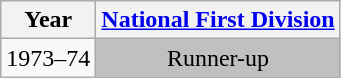<table class="wikitable collapsible " style="text-align: center;">
<tr>
<th>Year</th>
<th><a href='#'>National First Division</a></th>
</tr>
<tr>
<td>1973–74</td>
<td bgcolor=silver>Runner-up</td>
</tr>
</table>
